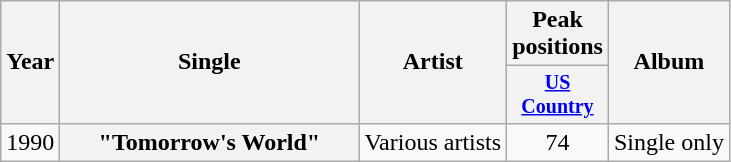<table class="wikitable plainrowheaders" style="text-align:center;">
<tr>
<th rowspan="2">Year</th>
<th rowspan="2" style="width:12em;">Single</th>
<th rowspan="2">Artist</th>
<th colspan="1">Peak positions</th>
<th rowspan="2">Album</th>
</tr>
<tr style="font-size:smaller;">
<th width="60"><a href='#'>US Country</a></th>
</tr>
<tr>
<td>1990</td>
<th scope="row">"Tomorrow's World"</th>
<td>Various artists</td>
<td>74</td>
<td align="left">Single only</td>
</tr>
</table>
